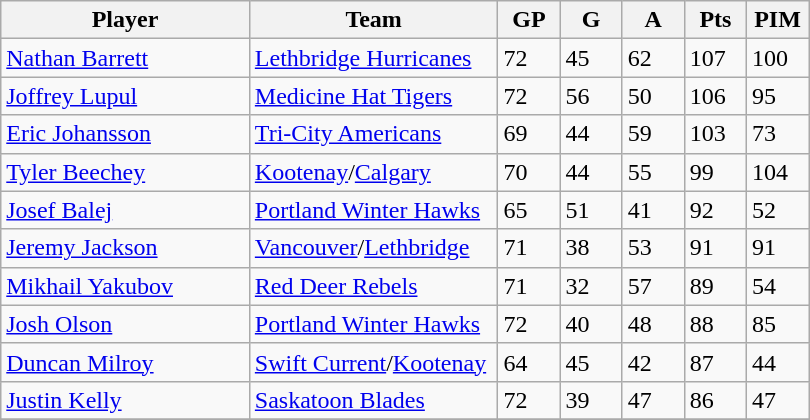<table class="wikitable">
<tr>
<th width="30%">Player</th>
<th width="30%">Team</th>
<th width="7.5%">GP</th>
<th width="7.5%">G</th>
<th width="7.5%">A</th>
<th width="7.5%">Pts</th>
<th width="7.5%">PIM</th>
</tr>
<tr>
<td><a href='#'>Nathan Barrett</a></td>
<td><a href='#'>Lethbridge Hurricanes</a></td>
<td>72</td>
<td>45</td>
<td>62</td>
<td>107</td>
<td>100</td>
</tr>
<tr>
<td><a href='#'>Joffrey Lupul</a></td>
<td><a href='#'>Medicine Hat Tigers</a></td>
<td>72</td>
<td>56</td>
<td>50</td>
<td>106</td>
<td>95</td>
</tr>
<tr>
<td><a href='#'>Eric Johansson</a></td>
<td><a href='#'>Tri-City Americans</a></td>
<td>69</td>
<td>44</td>
<td>59</td>
<td>103</td>
<td>73</td>
</tr>
<tr>
<td><a href='#'>Tyler Beechey</a></td>
<td><a href='#'>Kootenay</a>/<a href='#'>Calgary</a></td>
<td>70</td>
<td>44</td>
<td>55</td>
<td>99</td>
<td>104</td>
</tr>
<tr>
<td><a href='#'>Josef Balej</a></td>
<td><a href='#'>Portland Winter Hawks</a></td>
<td>65</td>
<td>51</td>
<td>41</td>
<td>92</td>
<td>52</td>
</tr>
<tr>
<td><a href='#'>Jeremy Jackson</a></td>
<td><a href='#'>Vancouver</a>/<a href='#'>Lethbridge</a></td>
<td>71</td>
<td>38</td>
<td>53</td>
<td>91</td>
<td>91</td>
</tr>
<tr>
<td><a href='#'>Mikhail Yakubov</a></td>
<td><a href='#'>Red Deer Rebels</a></td>
<td>71</td>
<td>32</td>
<td>57</td>
<td>89</td>
<td>54</td>
</tr>
<tr>
<td><a href='#'>Josh Olson</a></td>
<td><a href='#'>Portland Winter Hawks</a></td>
<td>72</td>
<td>40</td>
<td>48</td>
<td>88</td>
<td>85</td>
</tr>
<tr>
<td><a href='#'>Duncan Milroy</a></td>
<td><a href='#'>Swift Current</a>/<a href='#'>Kootenay</a></td>
<td>64</td>
<td>45</td>
<td>42</td>
<td>87</td>
<td>44</td>
</tr>
<tr>
<td><a href='#'>Justin Kelly</a></td>
<td><a href='#'>Saskatoon Blades</a></td>
<td>72</td>
<td>39</td>
<td>47</td>
<td>86</td>
<td>47</td>
</tr>
<tr>
</tr>
</table>
